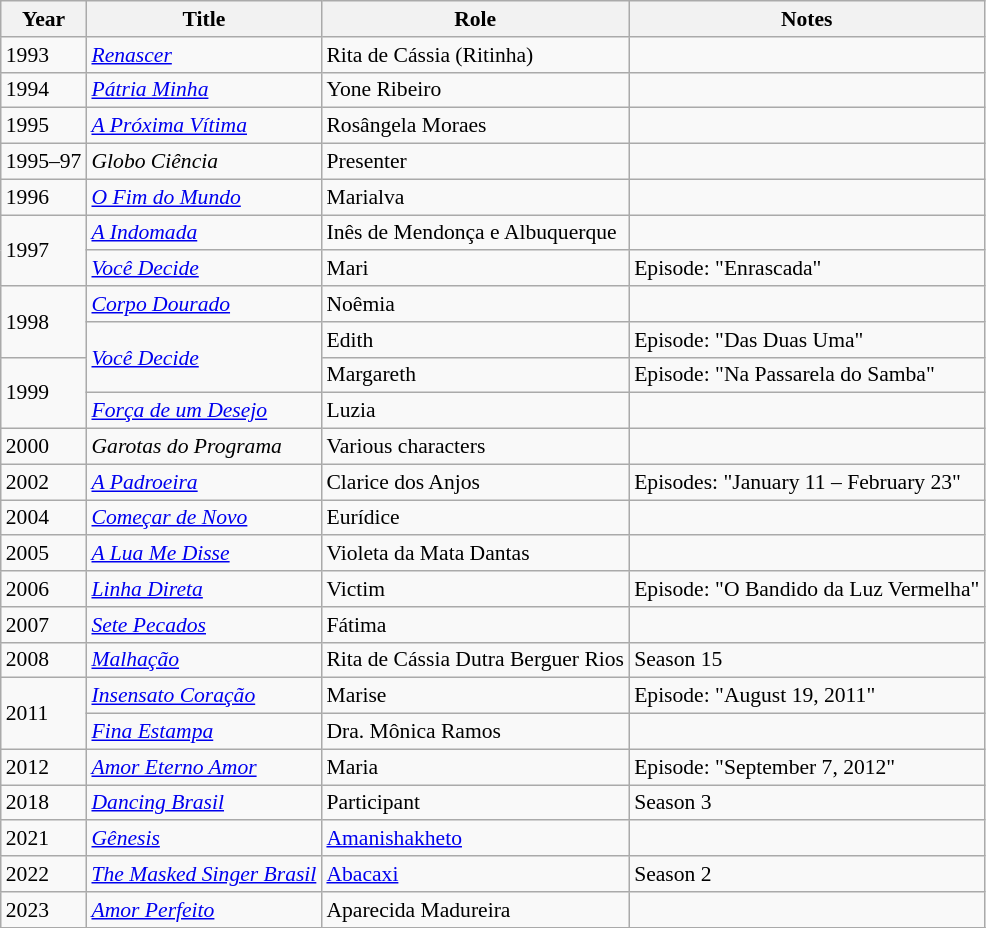<table class="wikitable" style="font-size: 90%;">
<tr>
<th>Year</th>
<th>Title</th>
<th>Role</th>
<th>Notes</th>
</tr>
<tr>
<td>1993</td>
<td><em><a href='#'>Renascer</a></em></td>
<td>Rita de Cássia (Ritinha)</td>
<td></td>
</tr>
<tr>
<td>1994</td>
<td><em><a href='#'>Pátria Minha</a></em></td>
<td>Yone Ribeiro</td>
<td></td>
</tr>
<tr>
<td>1995</td>
<td><em><a href='#'>A Próxima Vítima</a></em></td>
<td>Rosângela Moraes</td>
<td></td>
</tr>
<tr>
<td>1995–97</td>
<td><em>Globo Ciência</em></td>
<td>Presenter</td>
<td></td>
</tr>
<tr>
<td>1996</td>
<td><em><a href='#'>O Fim do Mundo</a></em></td>
<td>Marialva</td>
<td></td>
</tr>
<tr>
<td rowspan="2">1997</td>
<td><em><a href='#'>A Indomada</a></em></td>
<td>Inês de Mendonça e Albuquerque</td>
<td></td>
</tr>
<tr>
<td><em><a href='#'>Você Decide</a></em></td>
<td>Mari</td>
<td>Episode: "Enrascada"</td>
</tr>
<tr>
<td rowspan="2">1998</td>
<td><em><a href='#'>Corpo Dourado</a></em></td>
<td>Noêmia</td>
<td></td>
</tr>
<tr>
<td rowspan="2"><em><a href='#'>Você Decide</a></em></td>
<td>Edith</td>
<td>Episode: "Das Duas Uma"</td>
</tr>
<tr>
<td rowspan="2">1999</td>
<td>Margareth</td>
<td>Episode: "Na Passarela do Samba"</td>
</tr>
<tr>
<td><em><a href='#'>Força de um Desejo</a></em></td>
<td>Luzia</td>
<td></td>
</tr>
<tr>
<td>2000</td>
<td><em>Garotas do Programa</em></td>
<td>Various characters</td>
<td></td>
</tr>
<tr>
<td>2002</td>
<td><em><a href='#'>A Padroeira</a></em></td>
<td>Clarice dos Anjos</td>
<td>Episodes: "January 11 – February 23"</td>
</tr>
<tr>
<td>2004</td>
<td><em><a href='#'>Começar de Novo</a></em></td>
<td>Eurídice</td>
<td></td>
</tr>
<tr>
<td>2005</td>
<td><em><a href='#'>A Lua Me Disse</a></em></td>
<td>Violeta da Mata Dantas</td>
<td></td>
</tr>
<tr>
<td>2006</td>
<td><em><a href='#'>Linha Direta</a></em></td>
<td>Victim</td>
<td>Episode: "O Bandido da Luz Vermelha"</td>
</tr>
<tr>
<td>2007</td>
<td><em><a href='#'>Sete Pecados</a></em></td>
<td>Fátima</td>
<td></td>
</tr>
<tr>
<td>2008</td>
<td><em><a href='#'>Malhação</a></em></td>
<td>Rita de Cássia Dutra Berguer Rios</td>
<td>Season 15</td>
</tr>
<tr>
<td rowspan="2">2011</td>
<td><em><a href='#'>Insensato Coração</a></em></td>
<td>Marise</td>
<td>Episode: "August 19, 2011"</td>
</tr>
<tr>
<td><em><a href='#'>Fina Estampa</a></em></td>
<td>Dra. Mônica Ramos</td>
<td></td>
</tr>
<tr>
<td>2012</td>
<td><em><a href='#'>Amor Eterno Amor</a></em></td>
<td>Maria</td>
<td>Episode: "September 7, 2012"</td>
</tr>
<tr>
<td>2018</td>
<td><em><a href='#'>Dancing Brasil</a></em></td>
<td>Participant</td>
<td>Season 3</td>
</tr>
<tr>
<td>2021</td>
<td><em><a href='#'>Gênesis</a></em></td>
<td><a href='#'>Amanishakheto</a></td>
<td></td>
</tr>
<tr>
<td>2022</td>
<td><em><a href='#'>The Masked Singer Brasil</a></em></td>
<td><a href='#'>Abacaxi</a></td>
<td>Season 2 </td>
</tr>
<tr>
<td>2023</td>
<td><em><a href='#'>Amor Perfeito</a></em></td>
<td>Aparecida Madureira</td>
<td></td>
</tr>
<tr>
</tr>
</table>
